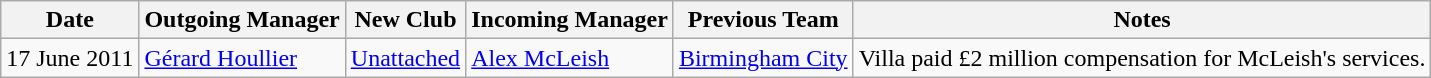<table class="wikitable">
<tr>
<th>Date</th>
<th>Outgoing Manager</th>
<th>New Club</th>
<th>Incoming Manager</th>
<th>Previous Team</th>
<th>Notes</th>
</tr>
<tr>
<td>17 June 2011</td>
<td> <a href='#'>Gérard Houllier</a></td>
<td> <a href='#'>Unattached</a></td>
<td> <a href='#'>Alex McLeish</a></td>
<td> <a href='#'>Birmingham City</a></td>
<td>Villa paid £2 million compensation for McLeish's services.</td>
</tr>
</table>
